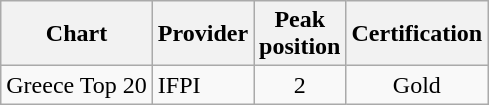<table class="wikitable">
<tr>
<th>Chart</th>
<th>Provider</th>
<th>Peak<br>position</th>
<th>Certification</th>
</tr>
<tr>
<td>Greece Top 20</td>
<td>IFPI</td>
<td align="center">2</td>
<td align="center">Gold</td>
</tr>
</table>
